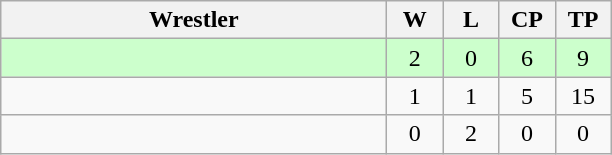<table class="wikitable" style="text-align: center;" |>
<tr>
<th width="250">Wrestler</th>
<th width="30">W</th>
<th width="30">L</th>
<th width="30">CP</th>
<th width="30">TP</th>
</tr>
<tr bgcolor="ccffcc">
<td style="text-align:left;"></td>
<td>2</td>
<td>0</td>
<td>6</td>
<td>9</td>
</tr>
<tr>
<td style="text-align:left;"></td>
<td>1</td>
<td>1</td>
<td>5</td>
<td>15</td>
</tr>
<tr>
<td style="text-align:left;"></td>
<td>0</td>
<td>2</td>
<td>0</td>
<td>0</td>
</tr>
</table>
